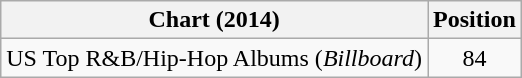<table class="wikitable plainrowheaders">
<tr>
<th>Chart (2014)</th>
<th>Position</th>
</tr>
<tr>
<td>US Top R&B/Hip-Hop Albums (<em>Billboard</em>)</td>
<td style="text-align:center">84</td>
</tr>
</table>
